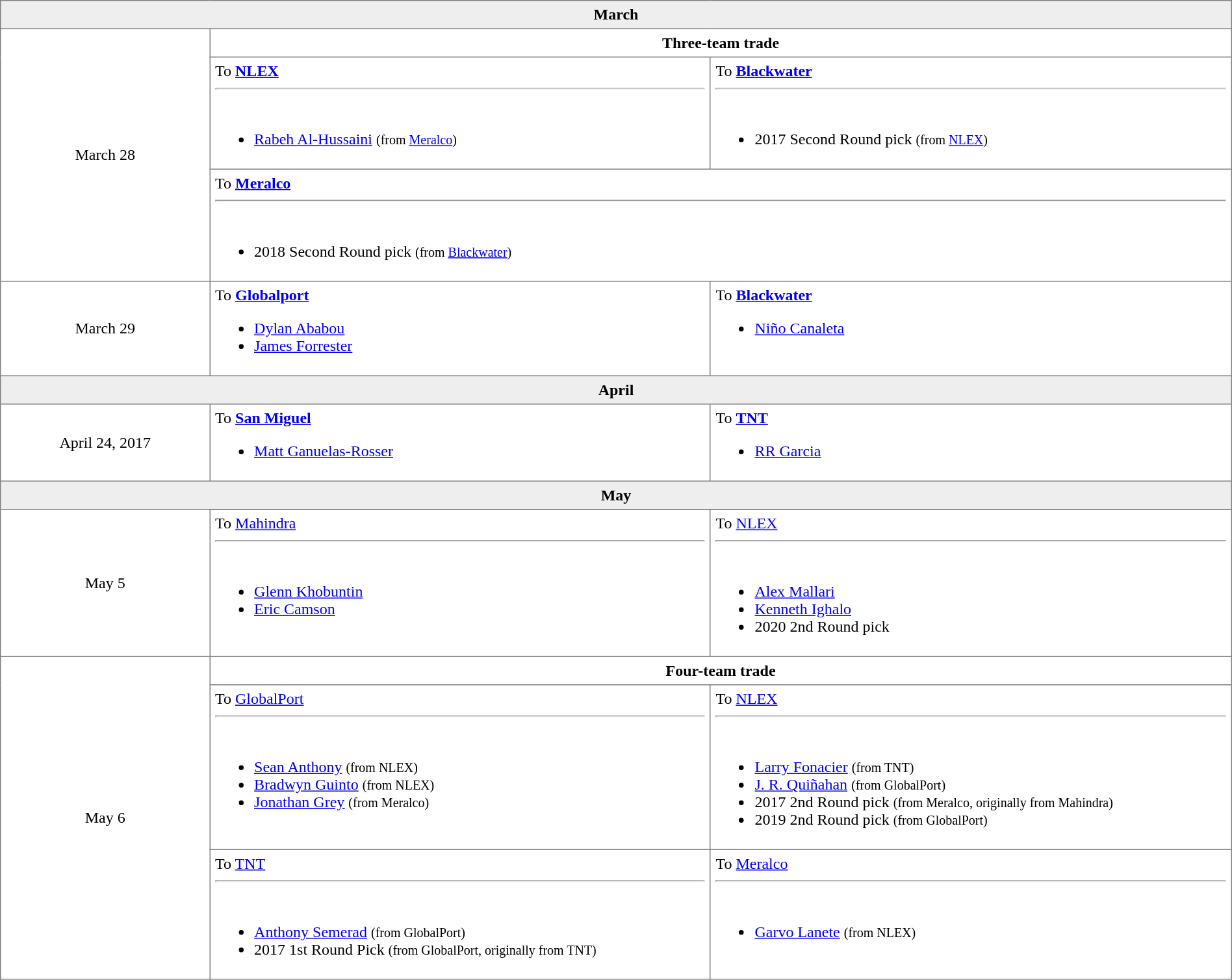<table border="1" style="border-collapse:collapse; text-align:center; width:100%;"  cellpadding="5">
<tr style="background:#eee;">
<th colspan=4>March</th>
</tr>
<tr>
<td style="width:17%" rowspan=3>March 28</td>
<td colspan=2><strong>Three-team trade</strong></td>
</tr>
<tr>
<td align=left valign=top>To <strong><a href='#'>NLEX</a></strong><hr><br><ul><li><a href='#'>Rabeh Al-Hussaini</a> <small>(from <a href='#'>Meralco</a>)</small></li></ul></td>
<td align=left valign=top>To <strong><a href='#'>Blackwater</a></strong><hr><br><ul><li>2017 Second Round pick <small>(from <a href='#'>NLEX</a>)</small></li></ul></td>
</tr>
<tr>
<td colspan="2"  style="text-align:left; vertical-align:top;">To <strong><a href='#'>Meralco</a></strong><hr><br><ul><li>2018 Second Round pick <small>(from <a href='#'>Blackwater</a>)</small></li></ul></td>
</tr>
<tr>
<td style="width:10%">March 29</td>
<td align=left valign=top>To <strong><a href='#'>Globalport</a></strong><br><ul><li><a href='#'>Dylan Ababou</a></li><li><a href='#'>James Forrester</a></li></ul></td>
<td align=left valign=top>To <strong><a href='#'>Blackwater</a></strong><br><ul><li><a href='#'>Niño Canaleta</a></li></ul></td>
</tr>
<tr style="background:#eee;">
<th colspan=4>April</th>
</tr>
<tr>
<td style="width:12%">April 24, 2017</td>
<td align=left valign=top>To <strong><a href='#'>San Miguel</a></strong><br><ul><li><a href='#'>Matt Ganuelas-Rosser</a></li></ul></td>
<td align=left valign=top>To <strong><a href='#'>TNT</a></strong><br><ul><li><a href='#'>RR Garcia</a></li></ul></td>
</tr>
<tr style="background:#eee;">
<th colspan=4>May</th>
</tr>
<tr>
<td rowspan=2>May 5</td>
</tr>
<tr>
<td align=left valign=top>To <a href='#'>Mahindra</a><hr><br><ul><li><a href='#'>Glenn Khobuntin</a></li><li><a href='#'>Eric Camson</a></li></ul></td>
<td align=left valign=top>To <a href='#'>NLEX</a><hr><br><ul><li><a href='#'>Alex Mallari</a></li><li><a href='#'>Kenneth Ighalo</a></li><li>2020 2nd Round pick</li></ul></td>
</tr>
<tr>
<td rowspan=3>May 6</td>
<td colspan=2><strong>Four-team trade</strong></td>
</tr>
<tr>
<td align=left valign=top>To <a href='#'>GlobalPort</a><hr><br><ul><li><a href='#'>Sean Anthony</a> <small>(from NLEX)</small></li><li><a href='#'>Bradwyn Guinto</a> <small>(from NLEX)</small></li><li><a href='#'>Jonathan Grey</a> <small>(from Meralco)</small></li></ul></td>
<td align=left valign=top>To <a href='#'>NLEX</a><hr><br><ul><li><a href='#'>Larry Fonacier</a> <small>(from TNT)</small></li><li><a href='#'>J. R. Quiñahan</a> <small>(from GlobalPort)</small></li><li>2017 2nd Round pick <small>(from Meralco, originally from Mahindra)</small></li><li>2019 2nd Round pick <small>(from GlobalPort)</small></li></ul></td>
</tr>
<tr>
<td align=left valign=top>To <a href='#'>TNT</a><hr><br><ul><li><a href='#'>Anthony Semerad</a> <small>(from GlobalPort)</small></li><li>2017 1st Round Pick <small>(from GlobalPort, originally from TNT)</small></li></ul></td>
<td align=left valign=top>To <a href='#'>Meralco</a><hr><br><ul><li><a href='#'>Garvo Lanete</a> <small>(from NLEX)</small></li></ul></td>
</tr>
</table>
